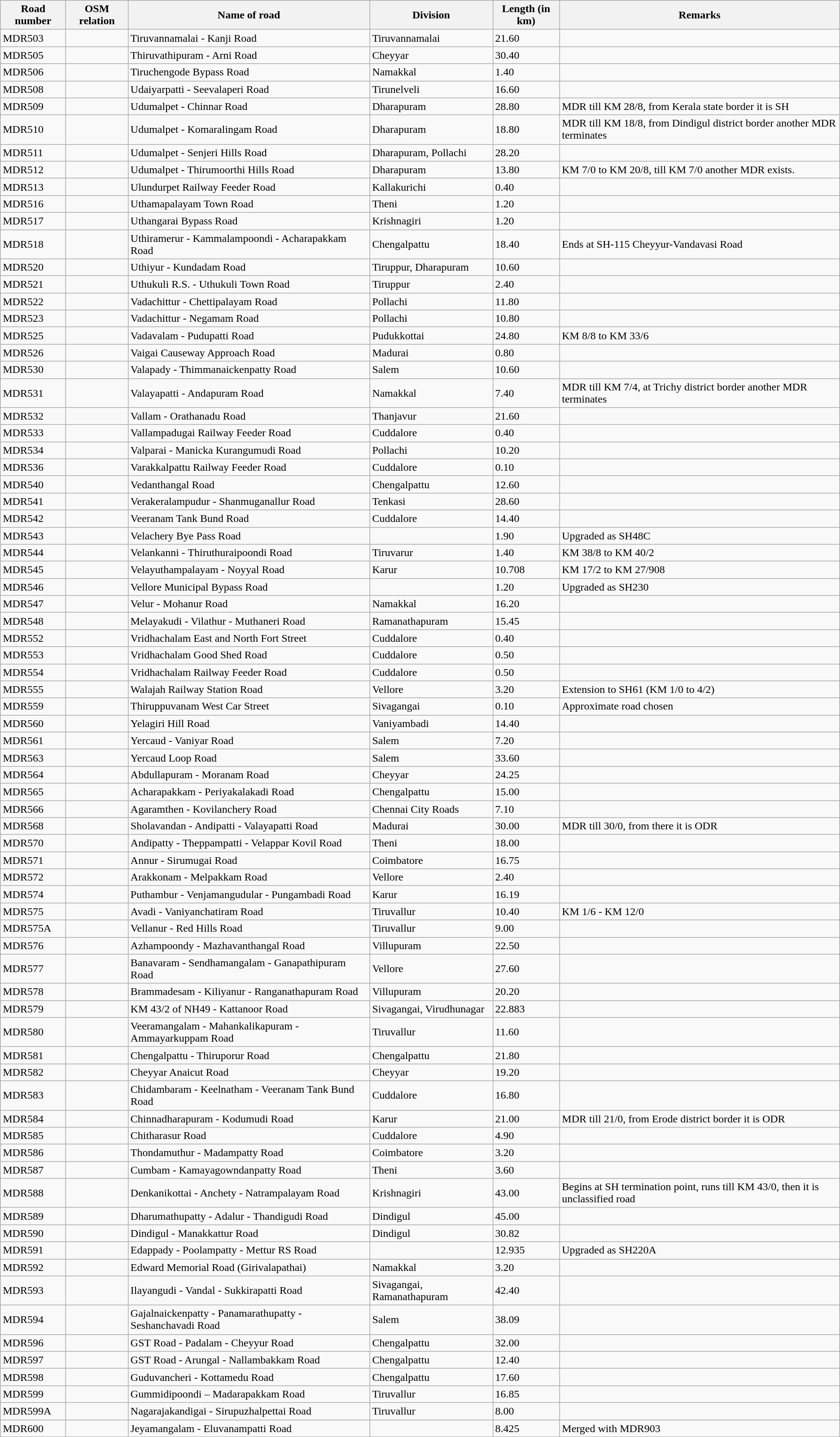<table class="wikitable">
<tr>
<th>Road number</th>
<th>OSM relation</th>
<th>Name of road</th>
<th>Division</th>
<th>Length (in km)</th>
<th>Remarks</th>
</tr>
<tr>
<td>MDR503</td>
<td></td>
<td>Tiruvannamalai - Kanji Road</td>
<td>Tiruvannamalai</td>
<td>21.60</td>
<td></td>
</tr>
<tr>
<td>MDR505</td>
<td></td>
<td>Thiruvathipuram - Arni Road</td>
<td>Cheyyar</td>
<td>30.40</td>
<td></td>
</tr>
<tr>
<td>MDR506</td>
<td></td>
<td>Tiruchengode Bypass Road</td>
<td>Namakkal</td>
<td>1.40</td>
<td></td>
</tr>
<tr>
<td>MDR508</td>
<td></td>
<td>Udaiyarpatti - Seevalaperi Road</td>
<td>Tirunelveli</td>
<td>16.60</td>
<td></td>
</tr>
<tr>
<td>MDR509</td>
<td></td>
<td>Udumalpet - Chinnar Road</td>
<td>Dharapuram</td>
<td>28.80</td>
<td>MDR till KM 28/8, from Kerala state border it is SH</td>
</tr>
<tr>
<td>MDR510</td>
<td></td>
<td>Udumalpet - Komaralingam Road</td>
<td>Dharapuram</td>
<td>18.80</td>
<td>MDR till KM 18/8, from Dindigul district border another MDR terminates</td>
</tr>
<tr>
<td>MDR511</td>
<td></td>
<td>Udumalpet - Senjeri Hills Road</td>
<td>Dharapuram, Pollachi</td>
<td>28.20</td>
<td></td>
</tr>
<tr>
<td>MDR512</td>
<td></td>
<td>Udumalpet - Thirumoorthi Hills Road</td>
<td>Dharapuram</td>
<td>13.80</td>
<td>KM 7/0 to KM 20/8, till KM 7/0 another MDR exists.</td>
</tr>
<tr>
<td>MDR513</td>
<td></td>
<td>Ulundurpet Railway Feeder Road</td>
<td>Kallakurichi</td>
<td>0.40</td>
<td></td>
</tr>
<tr>
<td>MDR516</td>
<td></td>
<td>Uthamapalayam Town Road</td>
<td>Theni</td>
<td>1.20</td>
<td></td>
</tr>
<tr>
<td>MDR517</td>
<td></td>
<td>Uthangarai Bypass Road</td>
<td>Krishnagiri</td>
<td>1.20</td>
<td></td>
</tr>
<tr>
<td>MDR518</td>
<td></td>
<td>Uthiramerur - Kammalampoondi - Acharapakkam Road</td>
<td>Chengalpattu</td>
<td>18.40</td>
<td>Ends at SH-115 Cheyyur-Vandavasi Road</td>
</tr>
<tr>
<td>MDR520</td>
<td></td>
<td>Uthiyur - Kundadam Road</td>
<td>Tiruppur, Dharapuram</td>
<td>10.60</td>
<td></td>
</tr>
<tr>
<td>MDR521</td>
<td></td>
<td>Uthukuli R.S. - Uthukuli Town Road</td>
<td>Tiruppur</td>
<td>2.40</td>
<td></td>
</tr>
<tr>
<td>MDR522</td>
<td></td>
<td>Vadachittur - Chettipalayam Road</td>
<td>Pollachi</td>
<td>11.80</td>
<td></td>
</tr>
<tr>
<td>MDR523</td>
<td></td>
<td>Vadachittur - Negamam Road</td>
<td>Pollachi</td>
<td>10.80</td>
<td></td>
</tr>
<tr>
<td>MDR525</td>
<td></td>
<td>Vadavalam - Pudupatti Road</td>
<td>Pudukkottai</td>
<td>24.80</td>
<td>KM 8/8 to KM 33/6</td>
</tr>
<tr>
<td>MDR526</td>
<td></td>
<td>Vaigai Causeway Approach Road</td>
<td>Madurai</td>
<td>0.80</td>
<td></td>
</tr>
<tr>
<td>MDR530</td>
<td></td>
<td>Valapady - Thimmanaickenpatty Road</td>
<td>Salem</td>
<td>10.60</td>
<td></td>
</tr>
<tr>
<td>MDR531</td>
<td></td>
<td>Valayapatti - Andapuram Road</td>
<td>Namakkal</td>
<td>7.40</td>
<td>MDR till KM 7/4, at Trichy district border another MDR terminates</td>
</tr>
<tr>
<td>MDR532</td>
<td></td>
<td>Vallam - Orathanadu Road</td>
<td>Thanjavur</td>
<td>21.60</td>
<td></td>
</tr>
<tr>
<td>MDR533</td>
<td></td>
<td>Vallampadugai Railway Feeder Road</td>
<td>Cuddalore</td>
<td>0.40</td>
<td></td>
</tr>
<tr>
<td>MDR534</td>
<td></td>
<td>Valparai - Manicka Kurangumudi Road</td>
<td>Pollachi</td>
<td>10.20</td>
<td></td>
</tr>
<tr>
<td>MDR536</td>
<td></td>
<td>Varakkalpattu Railway Feeder Road</td>
<td>Cuddalore</td>
<td>0.10</td>
<td></td>
</tr>
<tr>
<td>MDR540</td>
<td></td>
<td>Vedanthangal Road</td>
<td>Chengalpattu</td>
<td>12.60</td>
<td></td>
</tr>
<tr>
<td>MDR541</td>
<td></td>
<td>Verakeralampudur - Shanmuganallur Road</td>
<td>Tenkasi</td>
<td>28.60</td>
<td></td>
</tr>
<tr>
<td>MDR542</td>
<td></td>
<td>Veeranam Tank Bund Road</td>
<td>Cuddalore</td>
<td>14.40</td>
<td></td>
</tr>
<tr>
<td>MDR543</td>
<td></td>
<td>Velachery Bye Pass Road</td>
<td></td>
<td>1.90</td>
<td>Upgraded as SH48C</td>
</tr>
<tr>
<td>MDR544</td>
<td></td>
<td>Velankanni - Thiruthuraipoondi Road</td>
<td>Tiruvarur</td>
<td>1.40</td>
<td>KM 38/8 to KM 40/2</td>
</tr>
<tr>
<td>MDR545</td>
<td></td>
<td>Velayuthampalayam - Noyyal Road</td>
<td>Karur</td>
<td>10.708</td>
<td>KM 17/2 to KM 27/908</td>
</tr>
<tr>
<td>MDR546</td>
<td></td>
<td>Vellore Municipal Bypass Road</td>
<td></td>
<td>1.20</td>
<td>Upgraded as SH230</td>
</tr>
<tr>
<td>MDR547</td>
<td></td>
<td>Velur - Mohanur Road</td>
<td>Namakkal</td>
<td>16.20</td>
<td></td>
</tr>
<tr>
<td>MDR548</td>
<td></td>
<td>Melayakudi - Vilathur - Muthaneri Road</td>
<td>Ramanathapuram</td>
<td>15.45</td>
<td></td>
</tr>
<tr>
<td>MDR552</td>
<td></td>
<td>Vridhachalam East and North Fort Street</td>
<td>Cuddalore</td>
<td>0.40</td>
<td></td>
</tr>
<tr>
<td>MDR553</td>
<td></td>
<td>Vridhachalam Good Shed Road</td>
<td>Cuddalore</td>
<td>0.50</td>
<td></td>
</tr>
<tr>
<td>MDR554</td>
<td></td>
<td>Vridhachalam Railway Feeder Road</td>
<td>Cuddalore</td>
<td>0.50</td>
<td></td>
</tr>
<tr>
<td>MDR555</td>
<td></td>
<td>Walajah Railway Station Road</td>
<td>Vellore</td>
<td>3.20</td>
<td>Extension to SH61 (KM 1/0 to 4/2)</td>
</tr>
<tr>
<td>MDR559</td>
<td></td>
<td>Thiruppuvanam West Car Street</td>
<td>Sivagangai</td>
<td>0.10</td>
<td>Approximate road chosen</td>
</tr>
<tr>
<td>MDR560</td>
<td></td>
<td>Yelagiri Hill Road</td>
<td>Vaniyambadi</td>
<td>14.40</td>
<td></td>
</tr>
<tr>
<td>MDR561</td>
<td></td>
<td>Yercaud - Vaniyar Road</td>
<td>Salem</td>
<td>7.20</td>
<td></td>
</tr>
<tr>
<td>MDR563</td>
<td></td>
<td>Yercaud Loop Road</td>
<td>Salem</td>
<td>33.60</td>
<td></td>
</tr>
<tr>
<td>MDR564</td>
<td></td>
<td>Abdullapuram - Moranam Road</td>
<td>Cheyyar</td>
<td>24.25</td>
<td></td>
</tr>
<tr>
<td>MDR565</td>
<td></td>
<td>Acharapakkam - Periyakalakadi Road</td>
<td>Chengalpattu</td>
<td>15.00</td>
<td></td>
</tr>
<tr>
<td>MDR566</td>
<td></td>
<td>Agaramthen - Kovilanchery Road</td>
<td>Chennai City Roads</td>
<td>7.10</td>
<td></td>
</tr>
<tr>
<td>MDR568</td>
<td></td>
<td>Sholavandan - Andipatti - Valayapatti Road</td>
<td>Madurai</td>
<td>30.00</td>
<td>MDR till 30/0, from there it is ODR</td>
</tr>
<tr>
<td>MDR570</td>
<td></td>
<td>Andipatty - Theppampatti - Velappar Kovil Road</td>
<td>Theni</td>
<td>18.00</td>
<td></td>
</tr>
<tr>
<td>MDR571</td>
<td></td>
<td>Annur - Sirumugai Road</td>
<td>Coimbatore</td>
<td>16.75</td>
<td></td>
</tr>
<tr>
<td>MDR572</td>
<td></td>
<td>Arakkonam - Melpakkam Road</td>
<td>Vellore</td>
<td>2.40</td>
<td></td>
</tr>
<tr>
<td>MDR574</td>
<td></td>
<td>Puthambur - Venjamangudular - Pungambadi Road</td>
<td>Karur</td>
<td>16.19</td>
<td></td>
</tr>
<tr>
<td>MDR575</td>
<td></td>
<td>Avadi - Vaniyanchatiram Road</td>
<td>Tiruvallur</td>
<td>10.40</td>
<td>KM 1/6 - KM 12/0</td>
</tr>
<tr>
<td>MDR575A</td>
<td></td>
<td>Vellanur - Red Hills Road</td>
<td>Tiruvallur</td>
<td>9.00</td>
<td></td>
</tr>
<tr>
<td>MDR576</td>
<td></td>
<td>Azhampoondy - Mazhavanthangal Road</td>
<td>Villupuram</td>
<td>22.50</td>
<td></td>
</tr>
<tr>
<td>MDR577</td>
<td></td>
<td>Banavaram - Sendhamangalam - Ganapathipuram Road</td>
<td>Vellore</td>
<td>27.60</td>
<td></td>
</tr>
<tr>
<td>MDR578</td>
<td></td>
<td>Brammadesam - Kiliyanur - Ranganathapuram Road</td>
<td>Villupuram</td>
<td>20.20</td>
<td></td>
</tr>
<tr>
<td>MDR579</td>
<td></td>
<td>KM 43/2 of NH49 - Kattanoor Road</td>
<td>Sivagangai, Virudhunagar</td>
<td>22.883</td>
</tr>
<tr>
<td>MDR580</td>
<td></td>
<td>Veeramangalam - Mahankalikapuram - Ammayarkuppam Road</td>
<td>Tiruvallur</td>
<td>11.60</td>
<td></td>
</tr>
<tr>
<td>MDR581</td>
<td></td>
<td>Chengalpattu - Thiruporur Road</td>
<td>Chengalpattu</td>
<td>21.80</td>
<td></td>
</tr>
<tr>
<td>MDR582</td>
<td></td>
<td>Cheyyar Anaicut Road</td>
<td>Cheyyar</td>
<td>19.20</td>
<td></td>
</tr>
<tr>
<td>MDR583</td>
<td></td>
<td>Chidambaram - Keelnatham - Veeranam Tank Bund Road</td>
<td>Cuddalore</td>
<td>16.80</td>
<td></td>
</tr>
<tr>
<td>MDR584</td>
<td></td>
<td>Chinnadharapuram - Kodumudi Road</td>
<td>Karur</td>
<td>21.00</td>
<td>MDR till 21/0, from Erode district border it is ODR</td>
</tr>
<tr>
<td>MDR585</td>
<td></td>
<td>Chitharasur Road</td>
<td>Cuddalore</td>
<td>4.90</td>
<td></td>
</tr>
<tr>
<td>MDR586</td>
<td></td>
<td>Thondamuthur - Madampatty Road</td>
<td>Coimbatore</td>
<td>3.20</td>
<td></td>
</tr>
<tr>
<td>MDR587</td>
<td></td>
<td>Cumbam - Kamayagowndanpatty Road</td>
<td>Theni</td>
<td>3.60</td>
<td></td>
</tr>
<tr>
<td>MDR588</td>
<td></td>
<td>Denkanikottai - Anchety - Natrampalayam Road</td>
<td>Krishnagiri</td>
<td>43.00</td>
<td>Begins at SH termination point, runs till KM 43/0, then it is unclassified road</td>
</tr>
<tr>
<td>MDR589</td>
<td></td>
<td>Dharumathupatty - Adalur - Thandigudi Road</td>
<td>Dindigul</td>
<td>45.00</td>
<td></td>
</tr>
<tr>
<td>MDR590</td>
<td></td>
<td>Dindigul - Manakkattur Road</td>
<td>Dindigul</td>
<td>30.82</td>
<td></td>
</tr>
<tr>
<td>MDR591</td>
<td></td>
<td>Edappady - Poolampatty - Mettur RS Road</td>
<td></td>
<td>12.935</td>
<td>Upgraded as SH220A</td>
</tr>
<tr>
<td>MDR592</td>
<td></td>
<td>Edward Memorial Road (Girivalapathai)</td>
<td>Namakkal</td>
<td>3.20</td>
<td></td>
</tr>
<tr>
<td>MDR593</td>
<td></td>
<td>Ilayangudi - Vandal - Sukkirapatti Road</td>
<td>Sivagangai, Ramanathapuram</td>
<td>42.40</td>
<td></td>
</tr>
<tr>
<td>MDR594</td>
<td></td>
<td>Gajalnaickenpatty - Panamarathupatty - Seshanchavadi Road</td>
<td>Salem</td>
<td>38.09</td>
<td></td>
</tr>
<tr>
<td>MDR596</td>
<td></td>
<td>GST Road - Padalam - Cheyyur Road</td>
<td>Chengalpattu</td>
<td>32.00</td>
<td></td>
</tr>
<tr>
<td>MDR597</td>
<td></td>
<td>GST Road - Arungal - Nallambakkam Road</td>
<td>Chengalpattu</td>
<td>12.40</td>
<td></td>
</tr>
<tr>
<td>MDR598</td>
<td></td>
<td>Guduvancheri - Kottamedu Road</td>
<td>Chengalpattu</td>
<td>17.60</td>
<td></td>
</tr>
<tr>
<td>MDR599</td>
<td></td>
<td>Gummidipoondi – Madarapakkam Road</td>
<td>Tiruvallur</td>
<td>16.85</td>
<td></td>
</tr>
<tr>
<td>MDR599A</td>
<td></td>
<td>Nagarajakandigai - Sirupuzhalpettai Road</td>
<td>Tiruvallur</td>
<td>8.00</td>
<td></td>
</tr>
<tr>
<td>MDR600</td>
<td></td>
<td>Jeyamangalam - Eluvanampatti Road</td>
<td></td>
<td>8.425</td>
<td>Merged with MDR903</td>
</tr>
</table>
